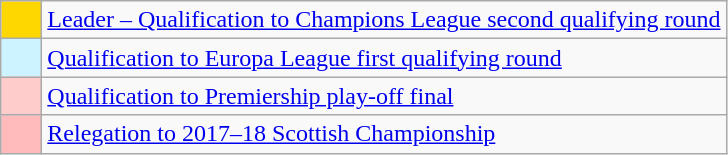<table class="wikitable">
<tr>
<td style="width:20px; background:gold;"></td>
<td><a href='#'>Leader – Qualification to Champions League second qualifying round</a></td>
</tr>
<tr>
<td style="width:20px; background:#CCF3FF;"></td>
<td><a href='#'>Qualification to Europa League first qualifying round</a></td>
</tr>
<tr>
<td style="width:20px; background:#FFCCCC;"></td>
<td><a href='#'>Qualification to Premiership play-off final</a></td>
</tr>
<tr>
<td style="width:20px; background:#FFBBBB;"></td>
<td><a href='#'>Relegation to 2017–18 Scottish Championship</a></td>
</tr>
</table>
